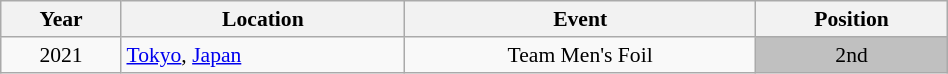<table class="wikitable" width="50%" style="font-size:90%; text-align:center;">
<tr>
<th>Year</th>
<th>Location</th>
<th>Event</th>
<th>Position</th>
</tr>
<tr>
<td>2021</td>
<td rowspan="1" align="left"> <a href='#'>Tokyo</a>, <a href='#'>Japan</a></td>
<td>Team Men's Foil</td>
<td bgcolor="silver">2nd</td>
</tr>
</table>
